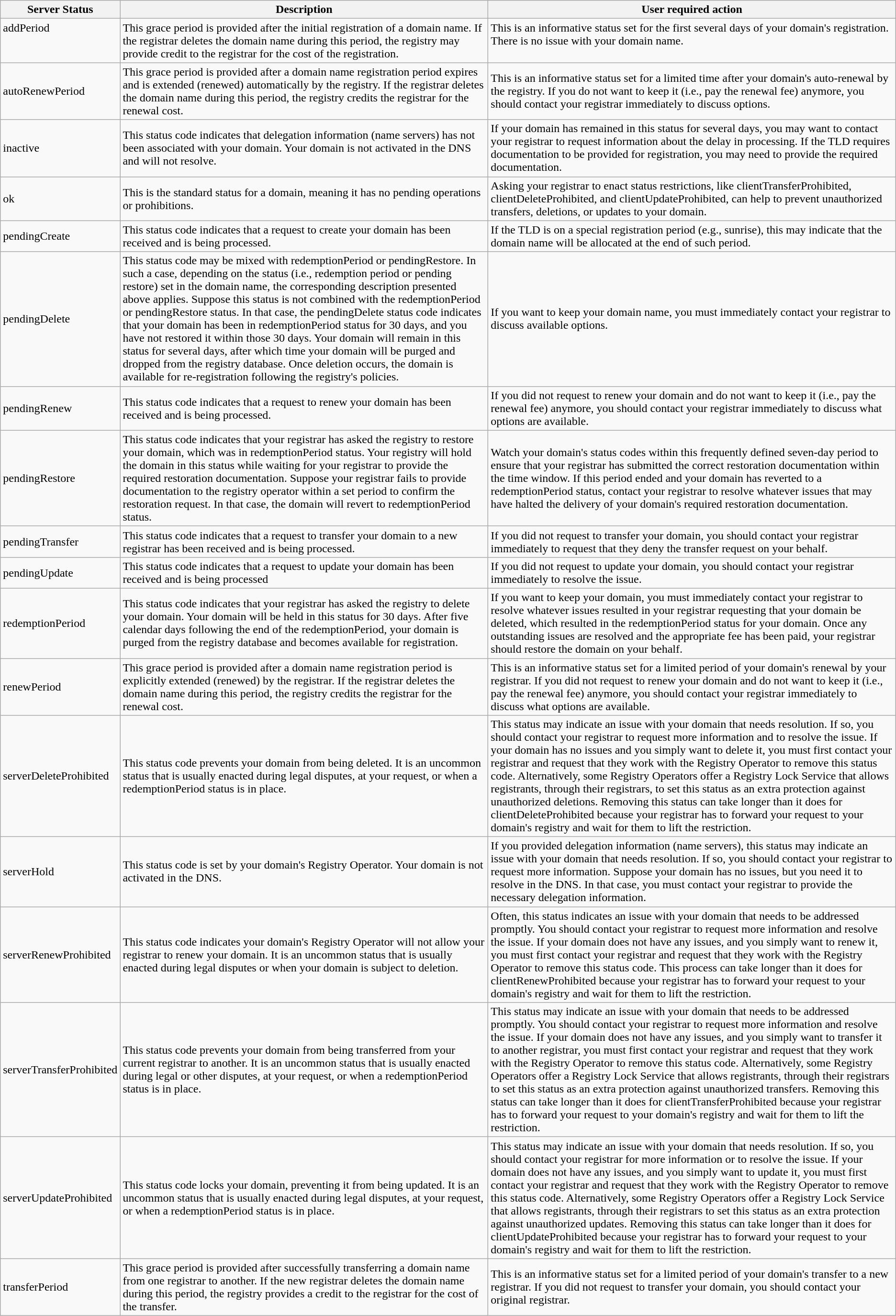<table class="wikitable sortable">
<tr>
<th>Server Status</th>
<th>Description</th>
<th>User required action</th>
</tr>
<tr style="vertical-align:  top;">
<td>addPeriod</td>
<td>This grace period is provided after the initial registration of a domain name. If the registrar deletes the domain name during this period, the registry may provide credit to the registrar for the cost of the registration.</td>
<td>This is an informative status set for the first several days of your domain's registration. There is no issue with your domain name.</td>
</tr>
<tr>
<td>autoRenewPeriod</td>
<td>This grace period is provided after a domain name registration period expires and is extended (renewed) automatically by the registry. If the registrar deletes the domain name during this period, the registry credits the registrar for the renewal cost.</td>
<td>This is an informative status set for a limited time after your domain's auto-renewal by the registry. If you do not want to keep it (i.e., pay the renewal fee) anymore, you should contact your registrar immediately to discuss options.</td>
</tr>
<tr>
<td>inactive</td>
<td>This status code indicates that delegation information (name servers) has not been associated with your domain. Your domain is not activated in the DNS and will not resolve.</td>
<td>If your domain has remained in this status for several days, you may want to contact your registrar to request information about the delay in processing. If the TLD requires documentation to be provided for registration, you may need to provide the required documentation.</td>
</tr>
<tr>
<td>ok</td>
<td>This is the standard status for a domain, meaning it has no pending operations or prohibitions.</td>
<td>Asking your registrar to enact status restrictions, like clientTransferProhibited, clientDeleteProhibited, and clientUpdateProhibited, can help to prevent unauthorized transfers, deletions, or updates to your domain.</td>
</tr>
<tr>
<td>pendingCreate</td>
<td>This status code indicates that a request to create your domain has been received and is being processed.</td>
<td>If the TLD is on a special registration period (e.g., sunrise), this may indicate that the domain name will be allocated at the end of such period.</td>
</tr>
<tr>
<td>pendingDelete</td>
<td>This status code may be mixed with redemptionPeriod or pendingRestore. In such a case, depending on the status (i.e., redemption period or pending restore) set in the domain name, the corresponding description presented above applies. Suppose this status is not combined with the redemptionPeriod or pendingRestore status. In that case, the pendingDelete status code indicates that your domain has been in redemptionPeriod status for 30 days, and you have not restored it within those 30 days. Your domain will remain in this status for several days, after which time your domain will be purged and dropped from the registry database. Once deletion occurs, the domain is available for re-registration following the registry's policies.</td>
<td>If you want to keep your domain name, you must immediately contact your registrar to discuss available options.</td>
</tr>
<tr>
<td>pendingRenew</td>
<td>This status code indicates that a request to renew your domain has been received and is being processed.</td>
<td>If you did not request to renew your domain and do not want to keep it (i.e., pay the renewal fee) anymore, you should contact your registrar immediately to discuss what options are available.</td>
</tr>
<tr>
<td>pendingRestore</td>
<td>This status code indicates that your registrar has asked the registry to restore your domain, which was in redemptionPeriod status. Your registry will hold the domain in this status while waiting for your registrar to provide the required restoration documentation. Suppose your registrar fails to provide documentation to the registry operator within a set period to confirm the restoration request. In that case, the domain will revert to redemptionPeriod status.</td>
<td>Watch your domain's status codes within this frequently defined seven-day period to ensure that your registrar has submitted the correct restoration documentation within the time window. If this period ended and your domain has reverted to a redemptionPeriod status, contact your registrar to resolve whatever issues that may have halted the delivery of your domain's required restoration documentation.</td>
</tr>
<tr>
<td>pendingTransfer</td>
<td>This status code indicates that a request to transfer your domain to a new registrar has been received and is being processed.</td>
<td>If you did not request to transfer your domain, you should contact your registrar immediately to request that they deny the transfer request on your behalf.</td>
</tr>
<tr>
<td>pendingUpdate</td>
<td>This status code indicates that a request to update your domain has been received and is being processed</td>
<td>If you did not request to update your domain, you should contact your registrar immediately to resolve the issue.</td>
</tr>
<tr>
<td>redemptionPeriod</td>
<td>This status code indicates that your registrar has asked the registry to delete your domain. Your domain will be held in this status for 30 days. After five calendar days following the end of the redemptionPeriod, your domain is purged from the registry database and becomes available for registration.</td>
<td>If you want to keep your domain, you must immediately contact your registrar to resolve whatever issues resulted in your registrar requesting that your domain be deleted, which resulted in the redemptionPeriod status for your domain. Once any outstanding issues are resolved and the appropriate fee has been paid, your registrar should restore the domain on your behalf.</td>
</tr>
<tr>
<td>renewPeriod</td>
<td>This grace period is provided after a domain name registration period is explicitly extended (renewed) by the registrar. If the registrar deletes the domain name during this period, the registry credits the registrar for the renewal cost.</td>
<td>This is an informative status set for a limited period of your domain's renewal by your registrar. If you did not request to renew your domain and do not want to keep it (i.e., pay the renewal fee) anymore, you should contact your registrar immediately to discuss what options are available.</td>
</tr>
<tr>
<td>serverDeleteProhibited</td>
<td>This status code prevents your domain from being deleted. It is an uncommon status that is usually enacted during legal disputes, at your request, or when a redemptionPeriod status is in place.</td>
<td>This status may indicate an issue with your domain that needs resolution. If so, you should contact your registrar to request more information and to resolve the issue. If your domain has no issues and you simply want to delete it, you must first contact your registrar and request that they work with the Registry Operator to remove this status code. Alternatively, some Registry Operators offer a Registry Lock Service that allows registrants, through their registrars, to set this status as an extra protection against unauthorized deletions. Removing this status can take longer than it does for clientDeleteProhibited because your registrar has to forward your request to your domain's registry and wait for them to lift the restriction.</td>
</tr>
<tr>
<td>serverHold</td>
<td>This status code is set by your domain's Registry Operator. Your domain is not activated in the DNS.</td>
<td>If you provided delegation information (name servers), this status may indicate an issue with your domain that needs resolution. If so, you should contact your registrar to request more information. Suppose your domain has no issues, but you need it to resolve in the DNS. In that case, you must contact your registrar to provide the necessary delegation information.</td>
</tr>
<tr>
<td>serverRenewProhibited</td>
<td>This status code indicates your domain's Registry Operator will not allow your registrar to renew your domain. It is an uncommon status that is usually enacted during legal disputes or when your domain is subject to deletion.</td>
<td>Often, this status indicates an issue with your domain that needs to be addressed promptly. You should contact your registrar to request more information and resolve the issue. If your domain does not have any issues, and you simply want to renew it, you must first contact your registrar and request that they work with the Registry Operator to remove this status code. This process can take longer than it does for clientRenewProhibited because your registrar has to forward your request to your domain's registry and wait for them to lift the restriction.</td>
</tr>
<tr>
<td>serverTransferProhibited</td>
<td>This status code prevents your domain from being transferred from your current registrar to another. It is an uncommon status that is usually enacted during legal or other disputes, at your request, or when a redemptionPeriod status is in place.</td>
<td>This status may indicate an issue with your domain that needs to be addressed promptly. You should contact your registrar to request more information and resolve the issue. If your domain does not have any issues, and you simply want to transfer it to another registrar, you must first contact your registrar and request that they work with the Registry Operator to remove this status code. Alternatively, some Registry Operators offer a Registry Lock Service that allows registrants, through their registrars to set this status as an extra protection against unauthorized transfers. Removing this status can take longer than it does for clientTransferProhibited because your registrar has to forward your request to your domain's registry and wait for them to lift the restriction.</td>
</tr>
<tr>
<td>serverUpdateProhibited</td>
<td>This status code locks your domain, preventing it from being updated. It is an uncommon status that is usually enacted during legal disputes, at your request, or when a redemptionPeriod status is in place.</td>
<td>This status may indicate an issue with your domain that needs resolution. If so, you should contact your registrar for more information or to resolve the issue. If your domain does not have any issues, and you simply want to update it, you must first contact your registrar and request that they work with the Registry Operator to remove this status code. Alternatively, some Registry Operators offer a Registry Lock Service that allows registrants, through their registrars to set this status as an extra protection against unauthorized updates. Removing this status can take longer than it does for clientUpdateProhibited because your registrar has to forward your request to your domain's registry and wait for them to lift the restriction.</td>
</tr>
<tr>
<td>transferPeriod</td>
<td>This grace period is provided after successfully transferring a domain name from one registrar to another. If the new registrar deletes the domain name during this period, the registry provides a credit to the registrar for the cost of the transfer.</td>
<td>This is an informative status set for a limited period of your domain's transfer to a new registrar. If you did not request to transfer your domain, you should contact your original registrar.</td>
</tr>
</table>
